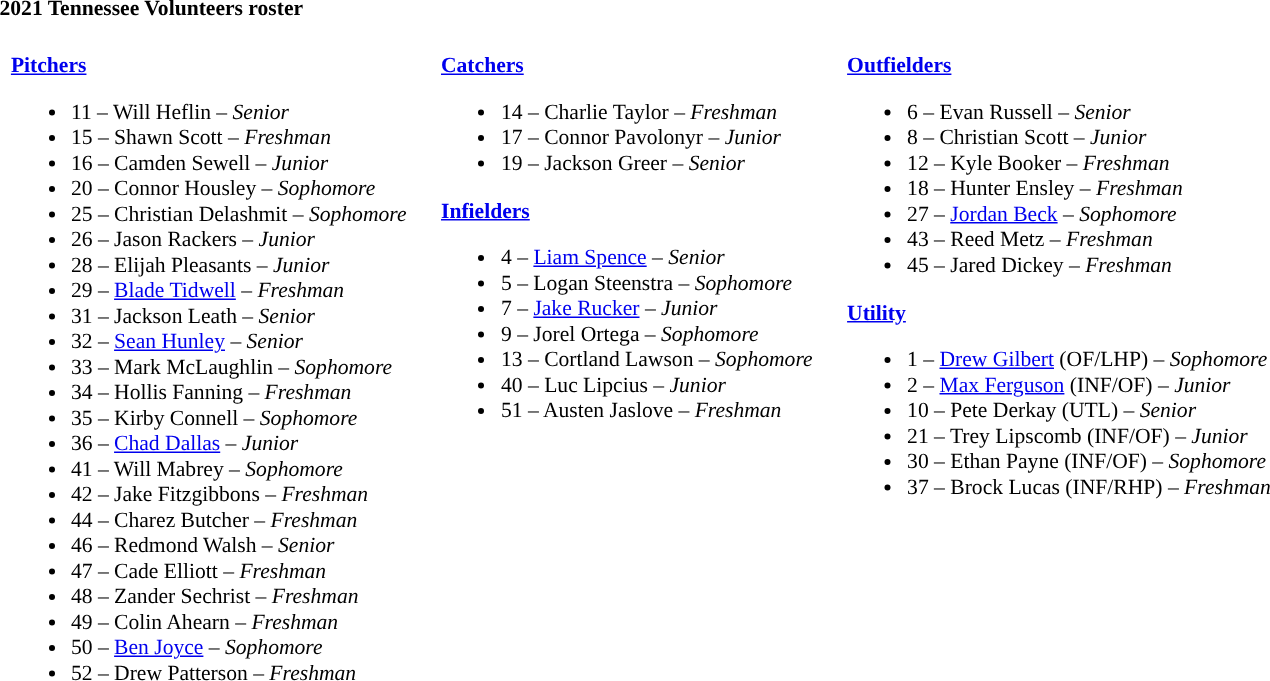<table class="toccolours" style="text-align: left; font-size:90%;">
<tr>
<th colspan="9">2021 Tennessee Volunteers roster</th>
</tr>
<tr>
<td width="03"> </td>
<td valign="top"><br><strong><a href='#'>Pitchers</a></strong><ul><li>11 – Will Heflin – <em>Senior</em></li><li>15 – Shawn Scott – <em>Freshman</em></li><li>16 – Camden Sewell – <em>Junior</em></li><li>20 – Connor Housley – <em>Sophomore</em></li><li>25 – Christian Delashmit – <em>Sophomore</em></li><li>26 – Jason Rackers – <em>Junior</em></li><li>28 – Elijah Pleasants – <em>Junior</em></li><li>29 – <a href='#'>Blade Tidwell</a> – <em>Freshman</em></li><li>31 – Jackson Leath – <em>Senior</em></li><li>32 – <a href='#'>Sean Hunley</a> – <em>Senior</em></li><li>33 – Mark McLaughlin – <em>Sophomore</em></li><li>34 – Hollis Fanning – <em>Freshman</em></li><li>35 – Kirby Connell – <em>Sophomore</em></li><li>36 – <a href='#'>Chad Dallas</a> – <em>Junior</em></li><li>41 – Will Mabrey – <em>Sophomore</em></li><li>42 – Jake Fitzgibbons – <em>Freshman</em></li><li>44 – Charez Butcher – <em>Freshman</em></li><li>46 – Redmond Walsh – <em> Senior</em></li><li>47 – Cade Elliott – <em>Freshman</em></li><li>48 – Zander Sechrist – <em>Freshman</em></li><li>49 – Colin Ahearn – <em>Freshman</em></li><li>50 – <a href='#'>Ben Joyce</a> – <em>Sophomore</em></li><li>52 – Drew Patterson – <em>Freshman</em></li></ul></td>
<td width="15"> </td>
<td valign="top"><br><strong><a href='#'>Catchers</a></strong><ul><li>14 – Charlie Taylor – <em>Freshman</em></li><li>17 – Connor Pavolonyr – <em>Junior</em></li><li>19 – Jackson Greer – <em>Senior</em></li></ul><strong><a href='#'>Infielders</a></strong><ul><li>4 – <a href='#'>Liam Spence</a> – <em>Senior</em></li><li>5 – Logan Steenstra – <em>Sophomore</em></li><li>7 – <a href='#'>Jake Rucker</a> – <em>Junior</em></li><li>9 – Jorel Ortega – <em>Sophomore</em></li><li>13 – Cortland Lawson – <em>Sophomore</em></li><li>40 – Luc Lipcius – <em> Junior</em></li><li>51 – Austen Jaslove – <em>Freshman</em></li></ul></td>
<td width="15"> </td>
<td valign="top"><br><strong><a href='#'>Outfielders</a></strong><ul><li>6 – Evan Russell – <em>Senior</em></li><li>8 – Christian Scott – <em>Junior</em></li><li>12 – Kyle Booker – <em>Freshman</em></li><li>18 – Hunter Ensley – <em>Freshman</em></li><li>27 – <a href='#'>Jordan Beck</a> – <em>Sophomore</em></li><li>43 – Reed Metz – <em>Freshman</em></li><li>45 – Jared Dickey – <em>Freshman</em></li></ul><strong><a href='#'>Utility</a></strong><ul><li>1 – <a href='#'>Drew Gilbert</a> (OF/LHP) – <em>Sophomore</em></li><li>2 – <a href='#'>Max Ferguson</a> (INF/OF) – <em>Junior</em></li><li>10 – Pete Derkay (UTL) – <em>Senior</em></li><li>21 – Trey Lipscomb (INF/OF) – <em>Junior</em></li><li>30 – Ethan Payne (INF/OF) – <em>Sophomore</em></li><li>37 – Brock Lucas (INF/RHP) – <em>Freshman</em></li></ul></td>
<td width="25"> </td>
</tr>
</table>
